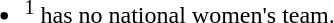<table>
<tr>
<td style="vertical-align:top; width:5%;"><br><ul><li><sup>1</sup> has no national women's team.</li></ul></td>
</tr>
</table>
